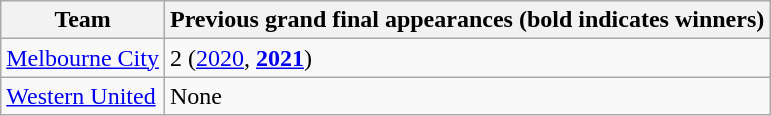<table class="wikitable">
<tr>
<th>Team</th>
<th>Previous grand final appearances (bold indicates winners)</th>
</tr>
<tr>
<td><a href='#'>Melbourne City</a></td>
<td>2 (<a href='#'>2020</a>, <strong><a href='#'>2021</a></strong>)</td>
</tr>
<tr>
<td><a href='#'>Western United</a></td>
<td>None</td>
</tr>
</table>
